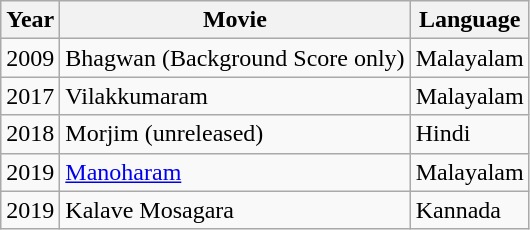<table class="wikitable">
<tr>
<th>Year</th>
<th>Movie</th>
<th>Language</th>
</tr>
<tr>
<td>2009</td>
<td>Bhagwan (Background Score only)</td>
<td>Malayalam</td>
</tr>
<tr>
<td>2017</td>
<td>Vilakkumaram</td>
<td>Malayalam</td>
</tr>
<tr>
<td>2018</td>
<td>Morjim (unreleased)</td>
<td>Hindi</td>
</tr>
<tr>
<td>2019</td>
<td><a href='#'>Manoharam</a></td>
<td>Malayalam</td>
</tr>
<tr>
<td>2019</td>
<td>Kalave Mosagara</td>
<td>Kannada</td>
</tr>
</table>
